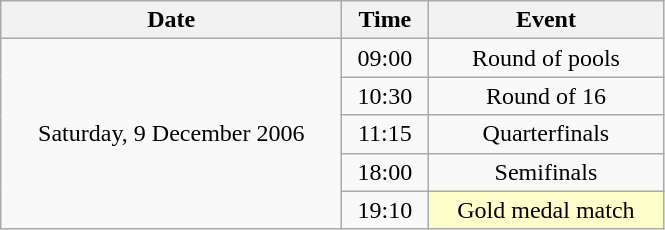<table class = "wikitable" style="text-align:center;">
<tr>
<th width=220>Date</th>
<th width=50>Time</th>
<th width=150>Event</th>
</tr>
<tr>
<td rowspan=5>Saturday, 9 December 2006</td>
<td>09:00</td>
<td>Round of pools</td>
</tr>
<tr>
<td>10:30</td>
<td>Round of 16</td>
</tr>
<tr>
<td>11:15</td>
<td>Quarterfinals</td>
</tr>
<tr>
<td>18:00</td>
<td>Semifinals</td>
</tr>
<tr>
<td>19:10</td>
<td bgcolor=ffffcc>Gold medal match</td>
</tr>
</table>
